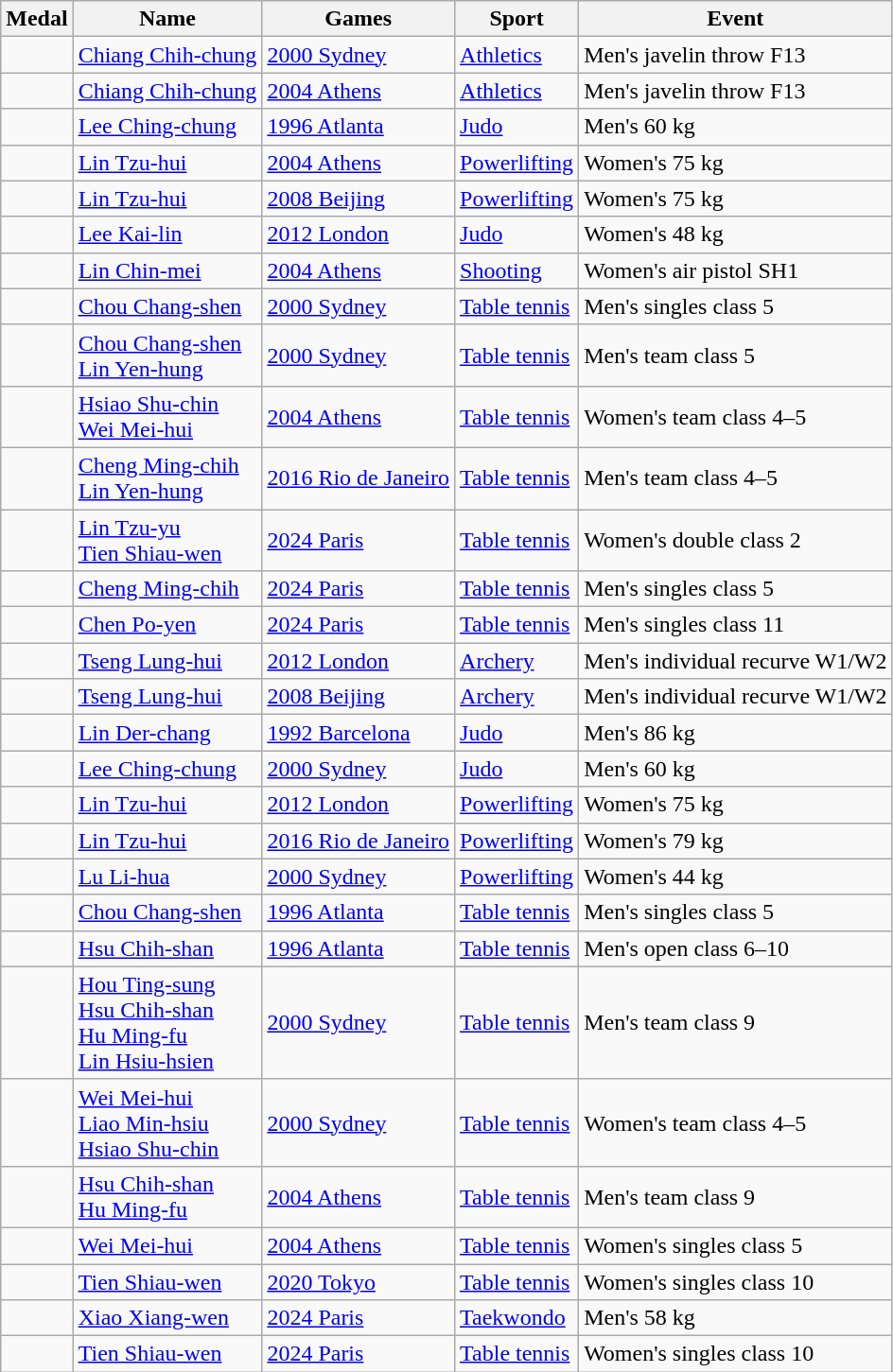<table class = "wikitable sortable">
<tr>
<th>Medal</th>
<th>Name</th>
<th>Games</th>
<th>Sport</th>
<th>Event</th>
</tr>
<tr>
<td></td>
<td><a href='#'>Chiang Chih-chung</a></td>
<td><a href='#'>2000 Sydney</a></td>
<td><a href='#'>Athletics</a></td>
<td>Men's javelin throw F13</td>
</tr>
<tr>
<td></td>
<td><a href='#'>Chiang Chih-chung</a></td>
<td><a href='#'>2004 Athens</a></td>
<td><a href='#'>Athletics</a></td>
<td>Men's javelin throw F13</td>
</tr>
<tr>
<td></td>
<td><a href='#'>Lee Ching-chung</a></td>
<td><a href='#'>1996 Atlanta</a></td>
<td><a href='#'>Judo</a></td>
<td>Men's 60 kg</td>
</tr>
<tr>
<td></td>
<td><a href='#'>Lin Tzu-hui</a></td>
<td><a href='#'>2004 Athens</a></td>
<td><a href='#'>Powerlifting</a></td>
<td>Women's 75 kg</td>
</tr>
<tr>
<td></td>
<td><a href='#'>Lin Tzu-hui</a></td>
<td><a href='#'>2008 Beijing</a></td>
<td><a href='#'>Powerlifting</a></td>
<td>Women's 75 kg</td>
</tr>
<tr>
<td></td>
<td><a href='#'>Lee Kai-lin</a></td>
<td><a href='#'>2012 London</a></td>
<td><a href='#'>Judo</a></td>
<td>Women's 48 kg</td>
</tr>
<tr>
<td></td>
<td><a href='#'>Lin Chin-mei</a></td>
<td><a href='#'>2004 Athens</a></td>
<td><a href='#'>Shooting</a></td>
<td>Women's air pistol SH1</td>
</tr>
<tr>
<td></td>
<td><a href='#'>Chou Chang-shen</a></td>
<td><a href='#'>2000 Sydney</a></td>
<td><a href='#'>Table tennis</a></td>
<td>Men's singles class 5</td>
</tr>
<tr>
<td></td>
<td><a href='#'>Chou Chang-shen</a><br><a href='#'>Lin Yen-hung</a></td>
<td><a href='#'>2000 Sydney</a></td>
<td><a href='#'>Table tennis</a></td>
<td>Men's team class 5</td>
</tr>
<tr>
<td></td>
<td><a href='#'>Hsiao Shu-chin</a><br><a href='#'>Wei Mei-hui</a></td>
<td><a href='#'>2004 Athens</a></td>
<td><a href='#'>Table tennis</a></td>
<td>Women's team class 4–5</td>
</tr>
<tr>
<td></td>
<td><a href='#'>Cheng Ming-chih</a><br><a href='#'>Lin Yen-hung</a></td>
<td><a href='#'>2016 Rio de Janeiro</a></td>
<td><a href='#'>Table tennis</a></td>
<td>Men's team class 4–5</td>
</tr>
<tr>
<td></td>
<td><a href='#'>Lin Tzu-yu </a> <br> <a href='#'>Tien Shiau-wen </a></td>
<td><a href='#'> 2024 Paris</a></td>
<td><a href='#'> Table tennis</a></td>
<td>Women's double class 2</td>
</tr>
<tr>
<td></td>
<td><a href='#'>Cheng Ming-chih </a></td>
<td><a href='#'> 2024 Paris</a></td>
<td><a href='#'> Table tennis</a></td>
<td>Men's singles class 5</td>
</tr>
<tr>
<td></td>
<td><a href='#'>Chen Po-yen </a></td>
<td><a href='#'> 2024 Paris</a></td>
<td><a href='#'> Table tennis</a></td>
<td>Men's singles class 11</td>
</tr>
<tr>
<td></td>
<td><a href='#'>Tseng Lung-hui</a></td>
<td><a href='#'>2012 London</a></td>
<td><a href='#'>Archery</a></td>
<td>Men's individual recurve W1/W2</td>
</tr>
<tr>
<td></td>
<td><a href='#'>Tseng Lung-hui</a></td>
<td><a href='#'>2008 Beijing</a></td>
<td><a href='#'>Archery</a></td>
<td>Men's individual recurve W1/W2</td>
</tr>
<tr>
<td></td>
<td><a href='#'>Lin Der-chang</a></td>
<td><a href='#'>1992 Barcelona</a></td>
<td><a href='#'>Judo</a></td>
<td>Men's 86 kg</td>
</tr>
<tr>
<td></td>
<td><a href='#'>Lee Ching-chung</a></td>
<td><a href='#'>2000 Sydney</a></td>
<td><a href='#'>Judo</a></td>
<td>Men's 60 kg</td>
</tr>
<tr>
<td></td>
<td><a href='#'>Lin Tzu-hui</a></td>
<td><a href='#'>2012 London</a></td>
<td><a href='#'>Powerlifting</a></td>
<td>Women's 75 kg</td>
</tr>
<tr>
<td></td>
<td><a href='#'>Lin Tzu-hui</a></td>
<td><a href='#'>2016 Rio de Janeiro</a></td>
<td><a href='#'>Powerlifting</a></td>
<td>Women's 79 kg</td>
</tr>
<tr>
<td></td>
<td><a href='#'>Lu Li-hua</a></td>
<td><a href='#'>2000 Sydney</a></td>
<td><a href='#'>Powerlifting</a></td>
<td>Women's 44 kg</td>
</tr>
<tr>
<td></td>
<td><a href='#'>Chou Chang-shen</a></td>
<td><a href='#'>1996 Atlanta</a></td>
<td><a href='#'>Table tennis</a></td>
<td>Men's singles class 5</td>
</tr>
<tr>
<td></td>
<td><a href='#'>Hsu Chih-shan</a></td>
<td><a href='#'>1996 Atlanta</a></td>
<td><a href='#'>Table tennis</a></td>
<td>Men's open class 6–10</td>
</tr>
<tr>
<td></td>
<td><a href='#'>Hou Ting-sung</a> <br> <a href='#'>Hsu Chih-shan</a> <br> <a href='#'>Hu Ming-fu</a><br><a href='#'>Lin Hsiu-hsien</a></td>
<td><a href='#'>2000 Sydney</a></td>
<td><a href='#'>Table tennis</a></td>
<td>Men's team class 9</td>
</tr>
<tr>
<td></td>
<td><a href='#'>Wei Mei-hui</a> <br> <a href='#'>Liao Min-hsiu</a> <br> <a href='#'>Hsiao Shu-chin</a></td>
<td><a href='#'>2000 Sydney</a></td>
<td><a href='#'>Table tennis</a></td>
<td>Women's team class 4–5</td>
</tr>
<tr>
<td></td>
<td><a href='#'>Hsu Chih-shan</a> <br> <a href='#'>Hu Ming-fu</a></td>
<td><a href='#'>2004 Athens</a></td>
<td><a href='#'>Table tennis</a></td>
<td>Men's team class 9</td>
</tr>
<tr>
<td></td>
<td><a href='#'>Wei Mei-hui</a></td>
<td><a href='#'>2004 Athens</a></td>
<td><a href='#'>Table tennis</a></td>
<td>Women's singles class 5</td>
</tr>
<tr>
<td></td>
<td><a href='#'>Tien Shiau-wen </a></td>
<td><a href='#'> 2020 Tokyo</a></td>
<td><a href='#'> Table tennis</a></td>
<td>Women's singles class 10</td>
</tr>
<tr>
<td></td>
<td><a href='#'>Xiao Xiang-wen </a></td>
<td><a href='#'> 2024 Paris</a></td>
<td><a href='#'> Taekwondo</a></td>
<td>Men's 58 kg</td>
</tr>
<tr>
<td></td>
<td><a href='#'>Tien Shiau-wen </a></td>
<td><a href='#'> 2024 Paris</a></td>
<td><a href='#'> Table tennis</a></td>
<td>Women's singles class 10</td>
</tr>
</table>
